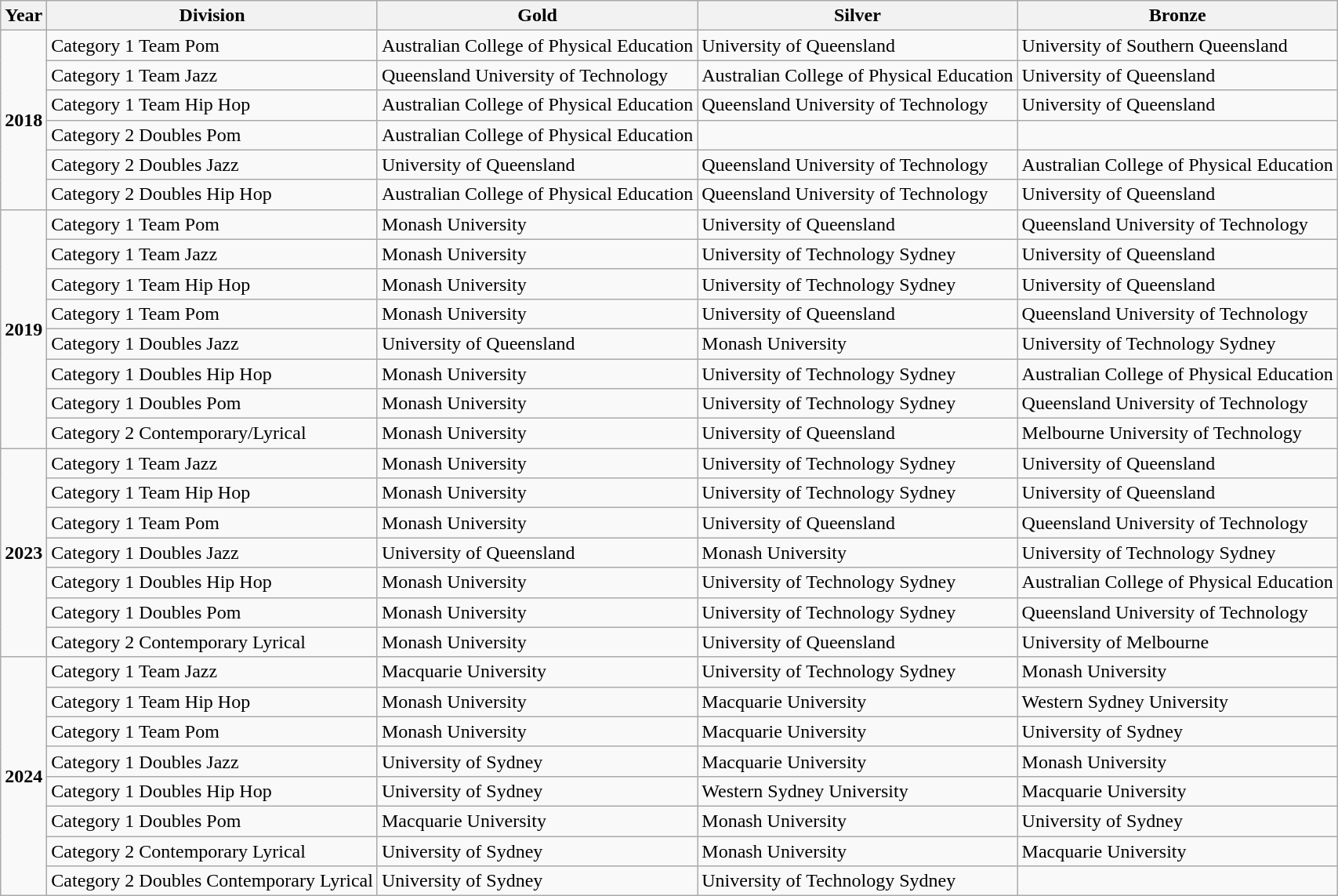<table class="wikitable">
<tr>
<th>Year</th>
<th>Division</th>
<th>Gold</th>
<th>Silver</th>
<th>Bronze</th>
</tr>
<tr>
<td rowspan="6"><strong>2018</strong></td>
<td>Category 1 Team Pom</td>
<td>Australian College of Physical Education</td>
<td>University of Queensland</td>
<td>University of Southern Queensland</td>
</tr>
<tr>
<td>Category 1 Team Jazz</td>
<td>Queensland University of Technology</td>
<td>Australian College of Physical Education</td>
<td>University of Queensland</td>
</tr>
<tr>
<td>Category 1 Team Hip Hop</td>
<td>Australian College of Physical Education</td>
<td>Queensland University of Technology</td>
<td>University of Queensland</td>
</tr>
<tr>
<td>Category 2 Doubles Pom</td>
<td>Australian College of Physical Education</td>
<td></td>
<td></td>
</tr>
<tr>
<td>Category 2 Doubles Jazz</td>
<td>University of Queensland</td>
<td>Queensland University of Technology</td>
<td>Australian College of Physical Education</td>
</tr>
<tr>
<td>Category 2 Doubles Hip Hop</td>
<td>Australian College of Physical Education</td>
<td>Queensland University of Technology</td>
<td>University of Queensland</td>
</tr>
<tr>
<td rowspan="8"><strong>2019</strong></td>
<td>Category 1 Team Pom</td>
<td>Monash University</td>
<td>University of Queensland</td>
<td>Queensland University of Technology</td>
</tr>
<tr>
<td>Category 1 Team Jazz</td>
<td>Monash University</td>
<td>University of Technology Sydney</td>
<td>University of Queensland</td>
</tr>
<tr>
<td>Category 1 Team Hip Hop</td>
<td>Monash University</td>
<td>University of Technology Sydney</td>
<td>University of Queensland</td>
</tr>
<tr>
<td>Category 1 Team Pom</td>
<td>Monash University</td>
<td>University of Queensland</td>
<td>Queensland University of Technology</td>
</tr>
<tr>
<td>Category 1 Doubles Jazz</td>
<td>University of Queensland</td>
<td>Monash University</td>
<td>University of Technology Sydney</td>
</tr>
<tr>
<td>Category 1 Doubles Hip Hop</td>
<td>Monash University</td>
<td>University of Technology Sydney</td>
<td>Australian College of Physical Education</td>
</tr>
<tr>
<td>Category 1 Doubles Pom</td>
<td>Monash University</td>
<td>University of Technology Sydney</td>
<td>Queensland University of Technology</td>
</tr>
<tr>
<td>Category 2 Contemporary/Lyrical</td>
<td>Monash University</td>
<td>University of Queensland</td>
<td>Melbourne University of Technology</td>
</tr>
<tr>
<td rowspan="7"><strong>2023</strong></td>
<td>Category 1 Team Jazz</td>
<td>Monash University</td>
<td>University of Technology Sydney</td>
<td>University of Queensland</td>
</tr>
<tr>
<td>Category 1 Team Hip Hop</td>
<td>Monash University</td>
<td>University of Technology Sydney</td>
<td>University of Queensland</td>
</tr>
<tr>
<td>Category 1 Team Pom</td>
<td>Monash University</td>
<td>University of Queensland</td>
<td>Queensland University of Technology</td>
</tr>
<tr>
<td>Category 1 Doubles Jazz</td>
<td>University of Queensland</td>
<td>Monash University</td>
<td>University of Technology Sydney</td>
</tr>
<tr>
<td>Category 1 Doubles Hip Hop</td>
<td>Monash University</td>
<td>University of Technology Sydney</td>
<td>Australian College of Physical Education</td>
</tr>
<tr>
<td>Category 1 Doubles Pom</td>
<td>Monash University</td>
<td>University of Technology Sydney</td>
<td>Queensland University of Technology</td>
</tr>
<tr>
<td>Category 2 Contemporary Lyrical</td>
<td>Monash University</td>
<td>University of Queensland</td>
<td>University of Melbourne</td>
</tr>
<tr>
<td rowspan="8"><strong>2024</strong></td>
<td>Category 1 Team Jazz</td>
<td>Macquarie University</td>
<td>University of Technology Sydney</td>
<td>Monash University</td>
</tr>
<tr>
<td>Category 1 Team Hip Hop</td>
<td>Monash University</td>
<td>Macquarie University</td>
<td>Western Sydney University</td>
</tr>
<tr>
<td>Category 1 Team Pom</td>
<td>Monash University</td>
<td>Macquarie University</td>
<td>University of Sydney</td>
</tr>
<tr>
<td>Category 1 Doubles Jazz</td>
<td>University of Sydney</td>
<td>Macquarie University</td>
<td>Monash University</td>
</tr>
<tr>
<td>Category 1 Doubles Hip Hop</td>
<td>University of Sydney</td>
<td>Western Sydney University</td>
<td>Macquarie University</td>
</tr>
<tr>
<td>Category 1 Doubles Pom</td>
<td>Macquarie University</td>
<td>Monash University</td>
<td>University of Sydney</td>
</tr>
<tr>
<td>Category 2 Contemporary Lyrical</td>
<td>University of Sydney</td>
<td>Monash University</td>
<td>Macquarie University</td>
</tr>
<tr>
<td>Category 2 Doubles Contemporary Lyrical</td>
<td>University of Sydney</td>
<td>University of Technology Sydney</td>
<td></td>
</tr>
</table>
